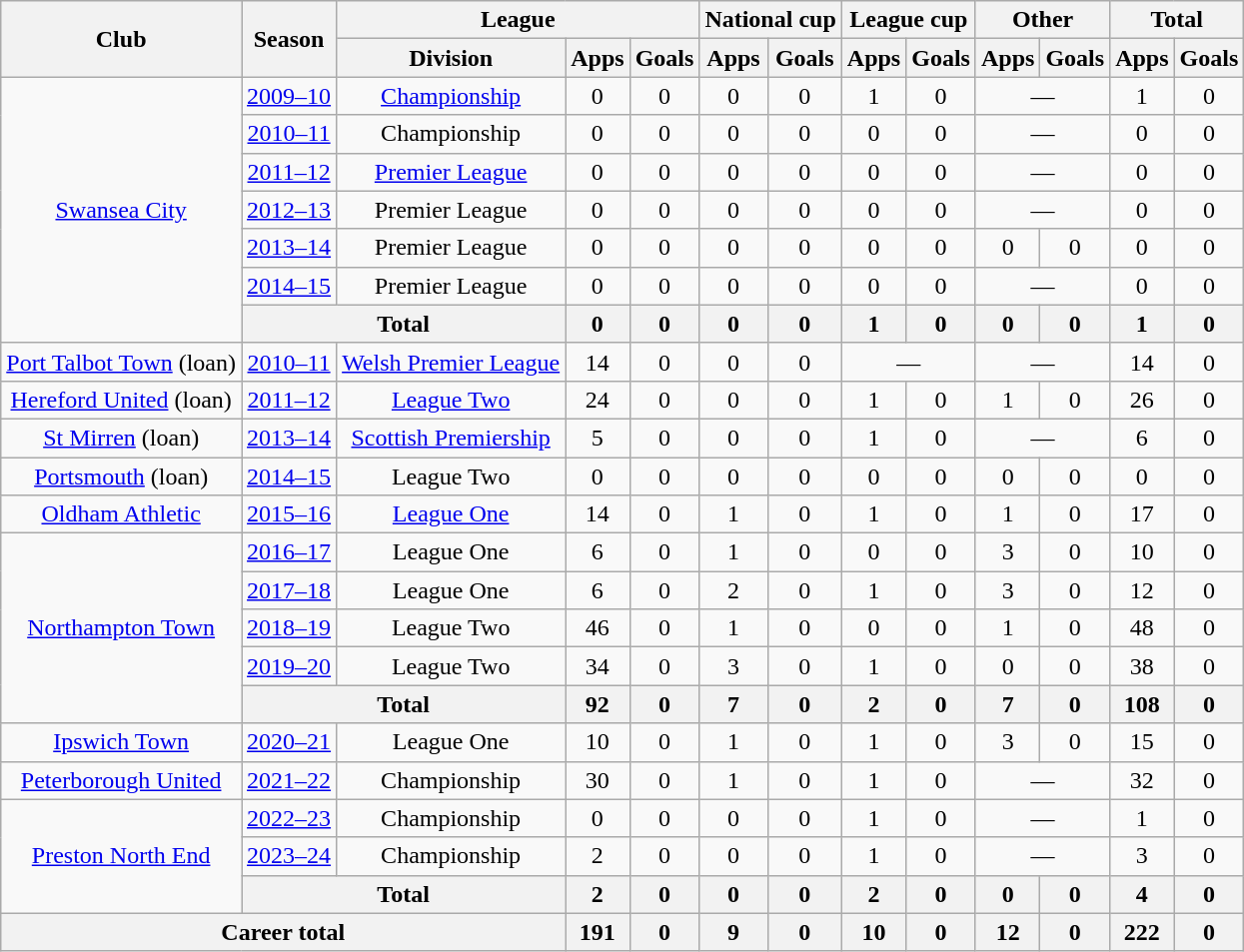<table class="wikitable" style="text-align:center">
<tr>
<th rowspan=2>Club</th>
<th rowspan=2>Season</th>
<th colspan=3>League</th>
<th colspan=2>National cup</th>
<th colspan=2>League cup</th>
<th colspan=2>Other</th>
<th colspan=2>Total</th>
</tr>
<tr>
<th>Division</th>
<th>Apps</th>
<th>Goals</th>
<th>Apps</th>
<th>Goals</th>
<th>Apps</th>
<th>Goals</th>
<th>Apps</th>
<th>Goals</th>
<th>Apps</th>
<th>Goals</th>
</tr>
<tr>
<td rowspan="7"><a href='#'>Swansea City</a></td>
<td><a href='#'>2009–10</a></td>
<td><a href='#'>Championship</a></td>
<td>0</td>
<td>0</td>
<td>0</td>
<td>0</td>
<td>1</td>
<td>0</td>
<td colspan="2">—</td>
<td>1</td>
<td>0</td>
</tr>
<tr>
<td><a href='#'>2010–11</a></td>
<td>Championship</td>
<td>0</td>
<td>0</td>
<td>0</td>
<td>0</td>
<td>0</td>
<td>0</td>
<td colspan="2">—</td>
<td>0</td>
<td>0</td>
</tr>
<tr>
<td><a href='#'>2011–12</a></td>
<td><a href='#'>Premier League</a></td>
<td>0</td>
<td>0</td>
<td>0</td>
<td>0</td>
<td>0</td>
<td>0</td>
<td colspan="2">—</td>
<td>0</td>
<td>0</td>
</tr>
<tr>
<td><a href='#'>2012–13</a></td>
<td>Premier League</td>
<td>0</td>
<td>0</td>
<td>0</td>
<td>0</td>
<td>0</td>
<td>0</td>
<td colspan="2">—</td>
<td>0</td>
<td>0</td>
</tr>
<tr>
<td><a href='#'>2013–14</a></td>
<td>Premier League</td>
<td>0</td>
<td>0</td>
<td>0</td>
<td>0</td>
<td>0</td>
<td>0</td>
<td>0</td>
<td>0</td>
<td>0</td>
<td>0</td>
</tr>
<tr>
<td><a href='#'>2014–15</a></td>
<td>Premier League</td>
<td>0</td>
<td>0</td>
<td>0</td>
<td>0</td>
<td>0</td>
<td>0</td>
<td colspan="2">—</td>
<td>0</td>
<td>0</td>
</tr>
<tr>
<th colspan=2>Total</th>
<th>0</th>
<th>0</th>
<th>0</th>
<th>0</th>
<th>1</th>
<th>0</th>
<th>0</th>
<th>0</th>
<th>1</th>
<th>0</th>
</tr>
<tr>
<td><a href='#'>Port Talbot Town</a> (loan)</td>
<td><a href='#'>2010–11</a></td>
<td><a href='#'>Welsh Premier League</a></td>
<td>14</td>
<td>0</td>
<td>0</td>
<td>0</td>
<td colspan="2">—</td>
<td colspan="2">—</td>
<td>14</td>
<td>0</td>
</tr>
<tr>
<td><a href='#'>Hereford United</a> (loan)</td>
<td><a href='#'>2011–12</a></td>
<td><a href='#'>League Two</a></td>
<td>24</td>
<td>0</td>
<td>0</td>
<td>0</td>
<td>1</td>
<td>0</td>
<td>1</td>
<td>0</td>
<td>26</td>
<td>0</td>
</tr>
<tr>
<td><a href='#'>St Mirren</a> (loan)</td>
<td><a href='#'>2013–14</a></td>
<td><a href='#'>Scottish Premiership</a></td>
<td>5</td>
<td>0</td>
<td>0</td>
<td>0</td>
<td>1</td>
<td>0</td>
<td colspan="2">—</td>
<td>6</td>
<td>0</td>
</tr>
<tr>
<td><a href='#'>Portsmouth</a> (loan)</td>
<td><a href='#'>2014–15</a></td>
<td>League Two</td>
<td>0</td>
<td>0</td>
<td>0</td>
<td>0</td>
<td>0</td>
<td>0</td>
<td>0</td>
<td>0</td>
<td>0</td>
<td>0</td>
</tr>
<tr>
<td><a href='#'>Oldham Athletic</a></td>
<td><a href='#'>2015–16</a></td>
<td><a href='#'>League One</a></td>
<td>14</td>
<td>0</td>
<td>1</td>
<td>0</td>
<td>1</td>
<td>0</td>
<td>1</td>
<td>0</td>
<td>17</td>
<td>0</td>
</tr>
<tr>
<td rowspan="5"><a href='#'>Northampton Town</a></td>
<td><a href='#'>2016–17</a></td>
<td>League One</td>
<td>6</td>
<td>0</td>
<td>1</td>
<td>0</td>
<td>0</td>
<td>0</td>
<td>3</td>
<td>0</td>
<td>10</td>
<td>0</td>
</tr>
<tr>
<td><a href='#'>2017–18</a></td>
<td>League One</td>
<td>6</td>
<td>0</td>
<td>2</td>
<td>0</td>
<td>1</td>
<td>0</td>
<td>3</td>
<td>0</td>
<td>12</td>
<td>0</td>
</tr>
<tr>
<td><a href='#'>2018–19</a></td>
<td>League Two</td>
<td>46</td>
<td>0</td>
<td>1</td>
<td>0</td>
<td>0</td>
<td>0</td>
<td>1</td>
<td>0</td>
<td>48</td>
<td>0</td>
</tr>
<tr>
<td><a href='#'>2019–20</a></td>
<td>League Two</td>
<td>34</td>
<td>0</td>
<td>3</td>
<td>0</td>
<td>1</td>
<td>0</td>
<td>0</td>
<td>0</td>
<td>38</td>
<td>0</td>
</tr>
<tr>
<th colspan="2">Total</th>
<th>92</th>
<th>0</th>
<th>7</th>
<th>0</th>
<th>2</th>
<th>0</th>
<th>7</th>
<th>0</th>
<th>108</th>
<th>0</th>
</tr>
<tr>
<td><a href='#'>Ipswich Town</a></td>
<td><a href='#'>2020–21</a></td>
<td>League One</td>
<td>10</td>
<td>0</td>
<td>1</td>
<td>0</td>
<td>1</td>
<td>0</td>
<td>3</td>
<td>0</td>
<td>15</td>
<td>0</td>
</tr>
<tr>
<td><a href='#'>Peterborough United</a></td>
<td><a href='#'>2021–22</a></td>
<td>Championship</td>
<td>30</td>
<td>0</td>
<td>1</td>
<td>0</td>
<td>1</td>
<td>0</td>
<td colspan="2">—</td>
<td>32</td>
<td>0</td>
</tr>
<tr>
<td rowspan=3><a href='#'>Preston North End</a></td>
<td><a href='#'>2022–23</a></td>
<td>Championship</td>
<td>0</td>
<td>0</td>
<td>0</td>
<td>0</td>
<td>1</td>
<td>0</td>
<td colspan="2">—</td>
<td>1</td>
<td>0</td>
</tr>
<tr>
<td><a href='#'>2023–24</a></td>
<td>Championship</td>
<td>2</td>
<td>0</td>
<td>0</td>
<td>0</td>
<td>1</td>
<td>0</td>
<td colspan="2">—</td>
<td>3</td>
<td>0</td>
</tr>
<tr>
<th colspan="2">Total</th>
<th>2</th>
<th>0</th>
<th>0</th>
<th>0</th>
<th>2</th>
<th>0</th>
<th>0</th>
<th>0</th>
<th>4</th>
<th>0</th>
</tr>
<tr>
<th colspan=3>Career total</th>
<th>191</th>
<th>0</th>
<th>9</th>
<th>0</th>
<th>10</th>
<th>0</th>
<th>12</th>
<th>0</th>
<th>222</th>
<th>0</th>
</tr>
</table>
